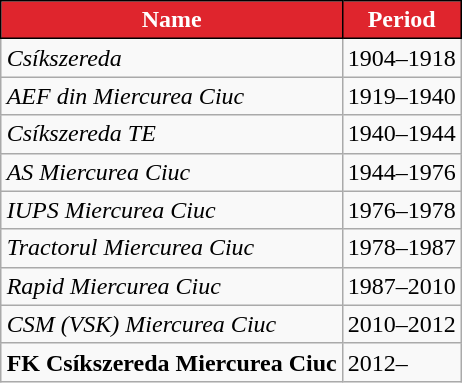<table class="wikitable" style="text-align: left" align="right">
<tr>
<th style="background:#df252d;color:#FFFFFF;border:1px solid #000000;">Name</th>
<th style="background:#df252d;color:#FFFFFF;border:1px solid #000000;">Period</th>
</tr>
<tr>
<td align=left><em>Csíkszereda</em></td>
<td>1904–1918</td>
</tr>
<tr>
<td align=left><em>AEF din Miercurea Ciuc</em></td>
<td>1919–1940</td>
</tr>
<tr>
<td align=left><em>Csíkszereda TE</em></td>
<td>1940–1944</td>
</tr>
<tr>
<td align=left><em>AS Miercurea Ciuc</em></td>
<td>1944–1976</td>
</tr>
<tr>
<td align=left><em>IUPS Miercurea Ciuc</em></td>
<td>1976–1978</td>
</tr>
<tr>
<td align=left><em>Tractorul Miercurea Ciuc</em></td>
<td>1978–1987</td>
</tr>
<tr>
<td align=left><em>Rapid Miercurea Ciuc</em></td>
<td>1987–2010</td>
</tr>
<tr>
<td align=left><em>CSM (VSK) Miercurea Ciuc</em></td>
<td>2010–2012</td>
</tr>
<tr>
<td align=left><strong>FK Csíkszereda Miercurea Ciuc</strong></td>
<td>2012–</td>
</tr>
</table>
